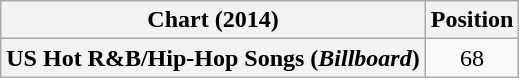<table class="wikitable plainrowheaders" style="text-align:center">
<tr>
<th scope="col">Chart (2014)</th>
<th scope="col">Position</th>
</tr>
<tr>
<th scope="row">US Hot R&B/Hip-Hop Songs (<em>Billboard</em>)</th>
<td>68</td>
</tr>
</table>
